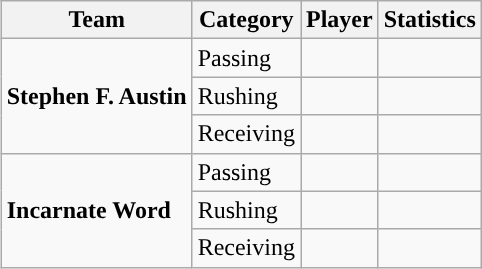<table class="wikitable" style="float: right;">
<tr>
<th>Team</th>
<th>Category</th>
<th>Player</th>
<th>Statistics</th>
</tr>
<tr>
<td rowspan=3><strong>Stephen F. Austin</strong></td>
<td>Passing</td>
<td></td>
<td></td>
</tr>
<tr>
<td>Rushing</td>
<td></td>
<td></td>
</tr>
<tr>
<td>Receiving</td>
<td></td>
<td></td>
</tr>
<tr>
<td rowspan=3><strong>Incarnate Word</strong></td>
<td>Passing</td>
<td></td>
<td></td>
</tr>
<tr>
<td>Rushing</td>
<td></td>
<td></td>
</tr>
<tr>
<td>Receiving</td>
<td></td>
<td></td>
</tr>
</table>
